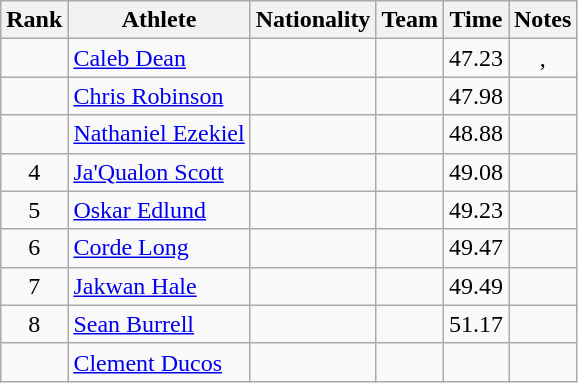<table class="wikitable sortable plainrowheaders" style="text-align:center">
<tr>
<th scope="col">Rank</th>
<th scope="col">Athlete</th>
<th scope="col">Nationality</th>
<th scope="col">Team</th>
<th scope="col">Time</th>
<th scope="col">Notes</th>
</tr>
<tr>
<td></td>
<td align=left><a href='#'>Caleb Dean</a></td>
<td align=left></td>
<td></td>
<td>47.23</td>
<td>, </td>
</tr>
<tr>
<td></td>
<td align=left><a href='#'>Chris Robinson</a></td>
<td align=left></td>
<td></td>
<td>47.98</td>
<td></td>
</tr>
<tr>
<td></td>
<td align=left><a href='#'>Nathaniel Ezekiel</a></td>
<td align=left></td>
<td></td>
<td>48.88</td>
<td></td>
</tr>
<tr>
<td>4</td>
<td align=left><a href='#'>Ja'Qualon Scott</a></td>
<td align=left></td>
<td></td>
<td>49.08</td>
<td></td>
</tr>
<tr>
<td>5</td>
<td align=left><a href='#'>Oskar Edlund</a></td>
<td align=left></td>
<td></td>
<td>49.23</td>
<td></td>
</tr>
<tr>
<td>6</td>
<td align=left><a href='#'>Corde Long</a></td>
<td align=left></td>
<td></td>
<td>49.47</td>
<td></td>
</tr>
<tr>
<td>7</td>
<td align=left><a href='#'>Jakwan Hale</a></td>
<td align=left></td>
<td></td>
<td>49.49</td>
<td></td>
</tr>
<tr>
<td>8</td>
<td align=left><a href='#'>Sean Burrell</a></td>
<td align=left></td>
<td></td>
<td>51.17</td>
<td></td>
</tr>
<tr>
<td></td>
<td align=left><a href='#'>Clement Ducos</a></td>
<td align=left></td>
<td></td>
<td></td>
<td></td>
</tr>
</table>
